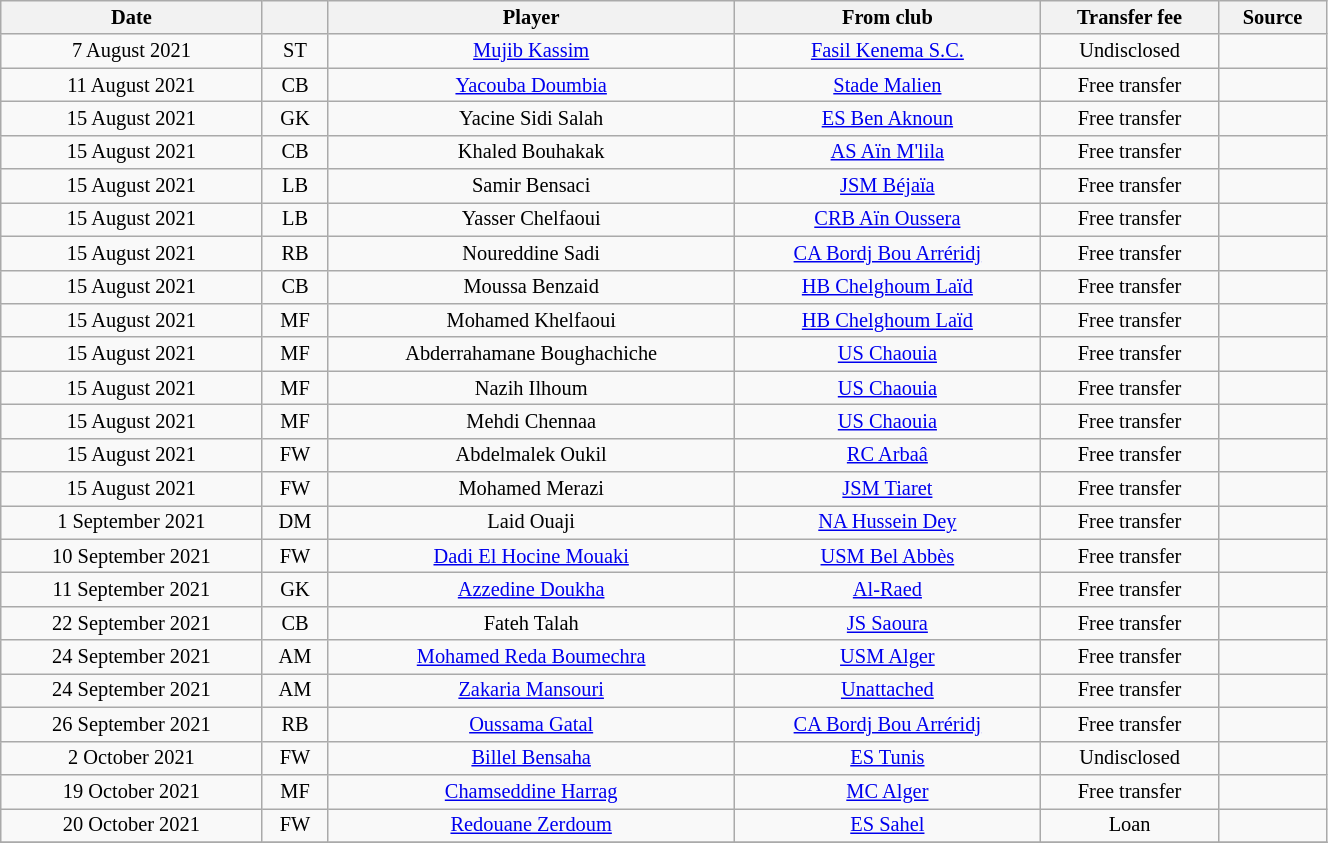<table class="wikitable sortable" style="width:70%; text-align:center; font-size:85%; text-align:centre;">
<tr>
<th>Date</th>
<th></th>
<th>Player</th>
<th>From club</th>
<th>Transfer fee</th>
<th>Source</th>
</tr>
<tr>
<td>7 August 2021</td>
<td>ST</td>
<td> <a href='#'>Mujib Kassim</a></td>
<td> <a href='#'>Fasil Kenema S.C.</a></td>
<td>Undisclosed</td>
<td></td>
</tr>
<tr>
<td>11 August 2021</td>
<td>CB</td>
<td> <a href='#'>Yacouba Doumbia</a></td>
<td> <a href='#'>Stade Malien</a></td>
<td>Free transfer</td>
<td></td>
</tr>
<tr>
<td>15 August 2021</td>
<td>GK</td>
<td> Yacine Sidi Salah</td>
<td><a href='#'>ES Ben Aknoun</a></td>
<td>Free transfer</td>
<td></td>
</tr>
<tr>
<td>15 August 2021</td>
<td>CB</td>
<td> Khaled Bouhakak</td>
<td><a href='#'>AS Aïn M'lila</a></td>
<td>Free transfer</td>
<td></td>
</tr>
<tr>
<td>15 August 2021</td>
<td>LB</td>
<td> Samir Bensaci</td>
<td><a href='#'>JSM Béjaïa</a></td>
<td>Free transfer</td>
<td></td>
</tr>
<tr>
<td>15 August 2021</td>
<td>LB</td>
<td> Yasser Chelfaoui</td>
<td><a href='#'>CRB Aïn Oussera</a></td>
<td>Free transfer</td>
<td></td>
</tr>
<tr>
<td>15 August 2021</td>
<td>RB</td>
<td> Noureddine Sadi</td>
<td><a href='#'>CA Bordj Bou Arréridj</a></td>
<td>Free transfer</td>
<td></td>
</tr>
<tr>
<td>15 August 2021</td>
<td>CB</td>
<td> Moussa Benzaid</td>
<td><a href='#'>HB Chelghoum Laïd</a></td>
<td>Free transfer</td>
<td></td>
</tr>
<tr>
<td>15 August 2021</td>
<td>MF</td>
<td> Mohamed Khelfaoui</td>
<td><a href='#'>HB Chelghoum Laïd</a></td>
<td>Free transfer</td>
<td></td>
</tr>
<tr>
<td>15 August 2021</td>
<td>MF</td>
<td> Abderrahamane Boughachiche</td>
<td><a href='#'>US Chaouia</a></td>
<td>Free transfer</td>
<td></td>
</tr>
<tr>
<td>15 August 2021</td>
<td>MF</td>
<td> Nazih Ilhoum</td>
<td><a href='#'>US Chaouia</a></td>
<td>Free transfer</td>
<td></td>
</tr>
<tr>
<td>15 August 2021</td>
<td>MF</td>
<td> Mehdi Chennaa</td>
<td><a href='#'>US Chaouia</a></td>
<td>Free transfer</td>
<td></td>
</tr>
<tr>
<td>15 August 2021</td>
<td>FW</td>
<td> Abdelmalek Oukil</td>
<td><a href='#'>RC Arbaâ</a></td>
<td>Free transfer</td>
<td></td>
</tr>
<tr>
<td>15 August 2021</td>
<td>FW</td>
<td> Mohamed Merazi</td>
<td><a href='#'>JSM Tiaret</a></td>
<td>Free transfer</td>
<td></td>
</tr>
<tr>
<td>1 September 2021</td>
<td>DM</td>
<td> Laid Ouaji</td>
<td><a href='#'>NA Hussein Dey</a></td>
<td>Free transfer</td>
<td></td>
</tr>
<tr>
<td>10 September 2021</td>
<td>FW</td>
<td> <a href='#'>Dadi El Hocine Mouaki</a></td>
<td><a href='#'>USM Bel Abbès</a></td>
<td>Free transfer</td>
<td></td>
</tr>
<tr>
<td>11 September 2021</td>
<td>GK</td>
<td> <a href='#'>Azzedine Doukha</a></td>
<td> <a href='#'>Al-Raed</a></td>
<td>Free transfer</td>
<td></td>
</tr>
<tr>
<td>22 September 2021</td>
<td>CB</td>
<td> Fateh Talah</td>
<td><a href='#'>JS Saoura</a></td>
<td>Free transfer</td>
<td></td>
</tr>
<tr>
<td>24 September 2021</td>
<td>AM</td>
<td> <a href='#'>Mohamed Reda Boumechra</a></td>
<td><a href='#'>USM Alger</a></td>
<td>Free transfer</td>
<td></td>
</tr>
<tr>
<td>24 September 2021</td>
<td>AM</td>
<td> <a href='#'>Zakaria Mansouri</a></td>
<td><a href='#'>Unattached</a></td>
<td>Free transfer</td>
<td></td>
</tr>
<tr>
<td>26 September 2021</td>
<td>RB</td>
<td> <a href='#'>Oussama Gatal</a></td>
<td><a href='#'>CA Bordj Bou Arréridj</a></td>
<td>Free transfer</td>
<td></td>
</tr>
<tr>
<td>2 October 2021</td>
<td>FW</td>
<td> <a href='#'>Billel Bensaha</a></td>
<td> <a href='#'>ES Tunis</a></td>
<td>Undisclosed</td>
<td></td>
</tr>
<tr>
<td>19 October 2021</td>
<td>MF</td>
<td> <a href='#'>Chamseddine Harrag</a></td>
<td><a href='#'>MC Alger</a></td>
<td>Free transfer</td>
<td></td>
</tr>
<tr>
<td>20 October 2021</td>
<td>FW</td>
<td> <a href='#'>Redouane Zerdoum</a></td>
<td> <a href='#'>ES Sahel</a></td>
<td>Loan</td>
<td></td>
</tr>
<tr>
</tr>
</table>
